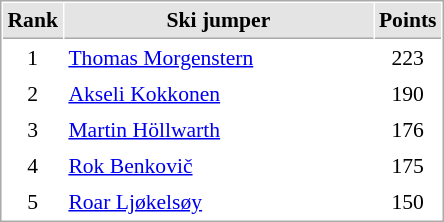<table cellspacing="1" cellpadding="3" style="border:1px solid #aaa; font-size:90%;">
<tr style="background:#e4e4e4;">
<th style="border-bottom:1px solid #aaa; width:10px;">Rank</th>
<th style="border-bottom:1px solid #aaa; width:200px;">Ski jumper</th>
<th style="border-bottom:1px solid #aaa; width:20px;">Points</th>
</tr>
<tr>
<td style="text-align:center;">1</td>
<td> <a href='#'>Thomas Morgenstern</a></td>
<td align=center>223</td>
</tr>
<tr>
<td style="text-align:center;">2</td>
<td> <a href='#'>Akseli Kokkonen</a></td>
<td align=center>190</td>
</tr>
<tr>
<td style="text-align:center;">3</td>
<td> <a href='#'>Martin Höllwarth</a></td>
<td align=center>176</td>
</tr>
<tr>
<td style="text-align:center;">4</td>
<td> <a href='#'>Rok Benkovič</a></td>
<td align=center>175</td>
</tr>
<tr>
<td style="text-align:center;">5</td>
<td> <a href='#'>Roar Ljøkelsøy</a></td>
<td align=center>150</td>
</tr>
</table>
